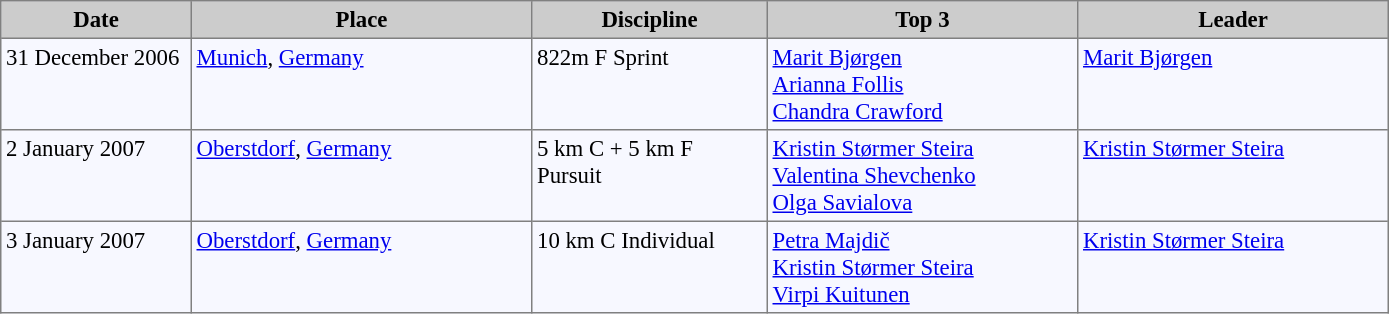<table bgcolor="#f7f8ff" cellpadding="3" cellspacing="0" border="1" style="font-size: 95%; border: gray solid 1px; border-collapse: collapse;">
<tr bgcolor="#CCCCCC">
<td align="center" width="120"><strong>Date</strong></td>
<td align="center" width="220"><strong>Place</strong></td>
<td align="center" width="150"><strong>Discipline</strong></td>
<td align="center" width="200"><strong>Top 3</strong></td>
<td align="center" width="200"><strong>Leader</strong></td>
</tr>
<tr align="left" valign="top">
<td>31 December 2006</td>
<td> <a href='#'>Munich</a>, <a href='#'>Germany</a></td>
<td>822m F Sprint</td>
<td> <a href='#'>Marit Bjørgen</a><br>  <a href='#'>Arianna Follis</a><br>  <a href='#'>Chandra Crawford</a></td>
<td> <a href='#'>Marit Bjørgen</a></td>
</tr>
<tr align="left" valign="top">
<td>2 January 2007</td>
<td> <a href='#'>Oberstdorf</a>, <a href='#'>Germany</a></td>
<td>5 km C + 5 km F Pursuit</td>
<td> <a href='#'>Kristin Størmer Steira</a><br>  <a href='#'>Valentina Shevchenko</a><br>  <a href='#'>Olga Savialova</a></td>
<td> <a href='#'>Kristin Størmer Steira</a></td>
</tr>
<tr align="left" valign="top">
<td>3 January 2007</td>
<td> <a href='#'>Oberstdorf</a>, <a href='#'>Germany</a></td>
<td>10 km C Individual</td>
<td> <a href='#'>Petra Majdič</a><br>  <a href='#'>Kristin Størmer Steira</a><br>  <a href='#'>Virpi Kuitunen</a></td>
<td> <a href='#'>Kristin Størmer Steira</a></td>
</tr>
</table>
